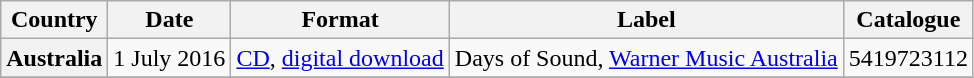<table class="wikitable plainrowheaders">
<tr>
<th scope="col">Country</th>
<th scope="col">Date</th>
<th scope="col">Format</th>
<th scope="col">Label</th>
<th scope="col">Catalogue</th>
</tr>
<tr>
<th scope="row">Australia</th>
<td>1 July 2016</td>
<td><a href='#'>CD</a>, <a href='#'>digital download</a></td>
<td>Days of Sound, <a href='#'>Warner Music Australia</a></td>
<td>5419723112</td>
</tr>
<tr>
</tr>
</table>
